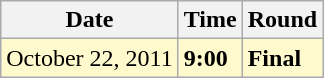<table class="wikitable">
<tr>
<th>Date</th>
<th>Time</th>
<th>Round</th>
</tr>
<tr style=background:lemonchiffon>
<td>October 22, 2011</td>
<td><strong>9:00</strong></td>
<td><strong>Final</strong></td>
</tr>
</table>
